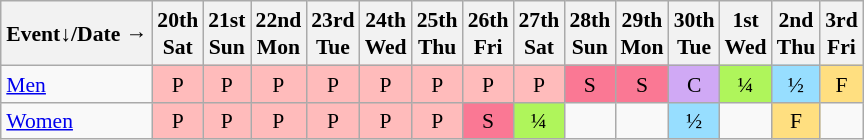<table class="wikitable" style="margin:0.5em auto; font-size:90%; line-height:1.25em; text-align:center">
<tr>
<th>Event↓/Date →</th>
<th>20th<br>Sat</th>
<th>21st<br>Sun</th>
<th>22nd<br>Mon</th>
<th>23rd<br>Tue</th>
<th>24th<br>Wed</th>
<th>25th<br>Thu</th>
<th>26th<br>Fri</th>
<th>27th<br>Sat</th>
<th>28th<br>Sun</th>
<th>29th<br>Mon</th>
<th>30th<br>Tue</th>
<th>1st<br>Wed</th>
<th>2nd<br>Thu</th>
<th>3rd<br>Fri</th>
</tr>
<tr>
<td style="text-align:left;"><a href='#'>Men</a></td>
<td bgcolor="#FFBBBB">P</td>
<td bgcolor="#FFBBBB">P</td>
<td bgcolor="#FFBBBB">P</td>
<td bgcolor="#FFBBBB">P</td>
<td bgcolor="#FFBBBB">P</td>
<td bgcolor="#FFBBBB">P</td>
<td bgcolor="#FFBBBB">P</td>
<td bgcolor="#FFBBBB">P</td>
<td bgcolor="#FA7894">S</td>
<td bgcolor="#FA7894">S</td>
<td bgcolor="#D0A9F5">C</td>
<td bgcolor="#AFF55B">¼</td>
<td bgcolor="#97DEFF">½</td>
<td bgcolor="#FFDF80">F</td>
</tr>
<tr>
<td style="text-align:left;"><a href='#'>Women</a></td>
<td bgcolor="#FFBBBB">P</td>
<td bgcolor="#FFBBBB">P</td>
<td bgcolor="#FFBBBB">P</td>
<td bgcolor="#FFBBBB">P</td>
<td bgcolor="#FFBBBB">P</td>
<td bgcolor="#FFBBBB">P</td>
<td bgcolor="#FA7894">S</td>
<td bgcolor="#AFF55B">¼</td>
<td></td>
<td></td>
<td bgcolor="#97DEFF">½</td>
<td></td>
<td bgcolor="#FFDF80">F</td>
<td></td>
</tr>
</table>
